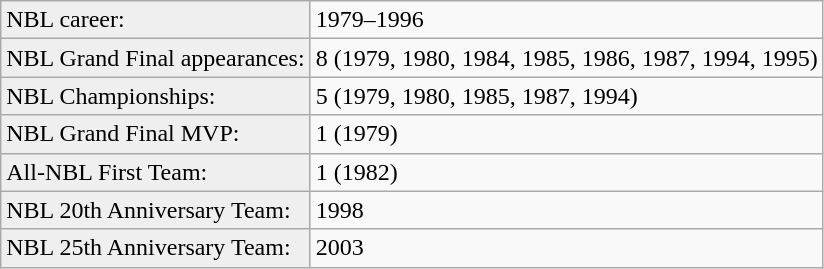<table class="wikitable">
<tr align=left>
<td style="background:#efefef;">NBL career:</td>
<td>1979–1996</td>
</tr>
<tr align=left>
<td style="background:#efefef;">NBL Grand Final appearances:</td>
<td>8 (1979, 1980, 1984, 1985, 1986, 1987, 1994, 1995)</td>
</tr>
<tr align=left>
<td style="background:#efefef;">NBL Championships:</td>
<td>5 (1979, 1980, 1985, 1987, 1994)</td>
</tr>
<tr align=left>
<td style="background:#efefef;">NBL Grand Final MVP:</td>
<td>1 (1979)</td>
</tr>
<tr align=left>
<td style="background:#efefef;">All-NBL First Team:</td>
<td>1 (1982)</td>
</tr>
<tr align=left>
<td style="background:#efefef;">NBL 20th Anniversary Team:</td>
<td>1998</td>
</tr>
<tr align=left>
<td style="background:#efefef;">NBL 25th Anniversary Team:</td>
<td>2003</td>
</tr>
</table>
